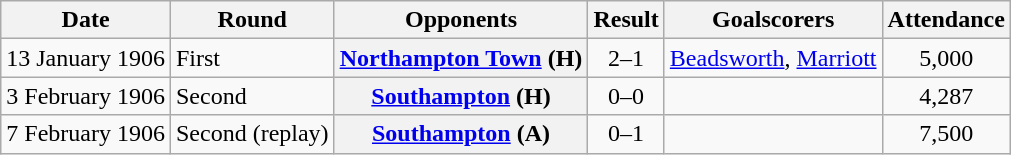<table class="wikitable plainrowheaders sortable">
<tr>
<th scope=col>Date</th>
<th scope=col>Round</th>
<th scope=col>Opponents</th>
<th scope=col>Result</th>
<th scope=col class=unsortable>Goalscorers</th>
<th scope=col>Attendance</th>
</tr>
<tr>
<td>13 January 1906</td>
<td>First</td>
<th scope=row><a href='#'>Northampton Town</a> (H)</th>
<td align=center>2–1</td>
<td><a href='#'>Beadsworth</a>, <a href='#'>Marriott</a></td>
<td align=center>5,000</td>
</tr>
<tr>
<td>3 February 1906</td>
<td>Second</td>
<th scope=row><a href='#'>Southampton</a> (H)</th>
<td align=center>0–0</td>
<td></td>
<td align=center>4,287</td>
</tr>
<tr>
<td>7 February 1906</td>
<td>Second (replay)</td>
<th scope=row><a href='#'>Southampton</a> (A)</th>
<td align=center>0–1</td>
<td></td>
<td align=center>7,500</td>
</tr>
</table>
